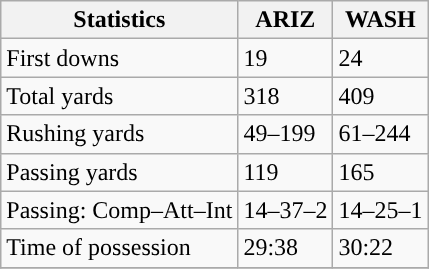<table class="wikitable" style="float: left;">
<tr>
<th>Statistics</th>
<th>ARIZ</th>
<th>WASH</th>
</tr>
<tr>
<td>First downs</td>
<td>19</td>
<td>24</td>
</tr>
<tr>
<td>Total yards</td>
<td>318</td>
<td>409</td>
</tr>
<tr>
<td>Rushing yards</td>
<td>49–199</td>
<td>61–244</td>
</tr>
<tr>
<td>Passing yards</td>
<td>119</td>
<td>165</td>
</tr>
<tr>
<td>Passing: Comp–Att–Int</td>
<td>14–37–2</td>
<td>14–25–1</td>
</tr>
<tr>
<td>Time of possession</td>
<td>29:38</td>
<td>30:22</td>
</tr>
<tr>
</tr>
</table>
